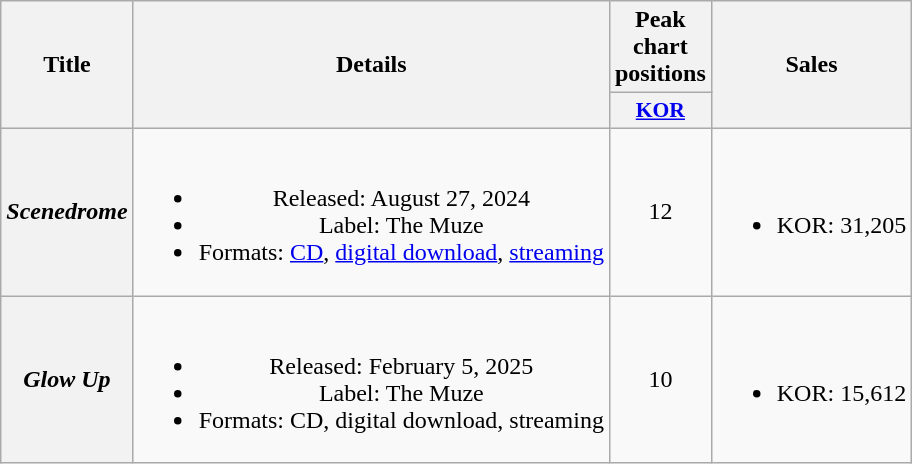<table class="wikitable plainrowheaders" style="text-align:center">
<tr>
<th scope="col" rowspan="2">Title</th>
<th scope="col" rowspan="2">Details</th>
<th scope="col">Peak chart positions</th>
<th scope="col" rowspan="2">Sales</th>
</tr>
<tr>
<th scope="col" style="font-size:90%; width:2.5em"><a href='#'>KOR</a><br></th>
</tr>
<tr>
<th scope="row"><em>Scenedrome</em></th>
<td><br><ul><li>Released: August 27, 2024</li><li>Label: The Muze</li><li>Formats: <a href='#'>CD</a>, <a href='#'>digital download</a>, <a href='#'>streaming</a></li></ul></td>
<td>12</td>
<td><br><ul><li>KOR: 31,205</li></ul></td>
</tr>
<tr>
<th scope="row"><em>Glow Up</em></th>
<td><br><ul><li>Released: February 5, 2025</li><li>Label: The Muze</li><li>Formats: CD, digital download, streaming</li></ul></td>
<td>10</td>
<td><br><ul><li>KOR: 15,612</li></ul></td>
</tr>
</table>
